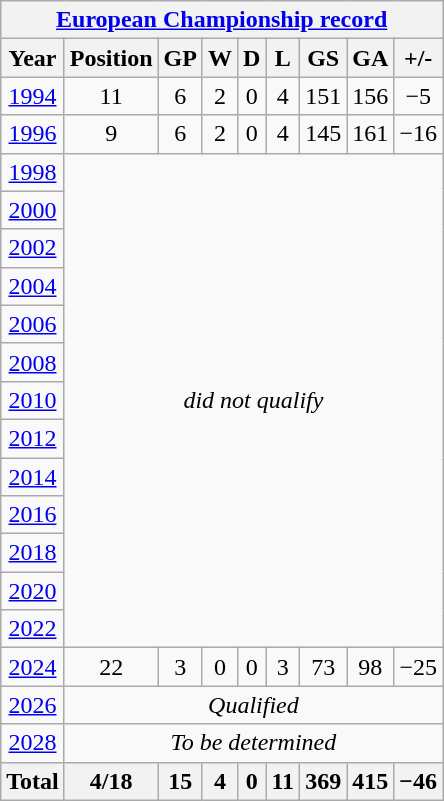<table class="wikitable" style="text-align: center;">
<tr>
<th colspan=10><a href='#'>European Championship record</a></th>
</tr>
<tr>
<th>Year</th>
<th>Position</th>
<th>GP</th>
<th>W</th>
<th>D</th>
<th>L</th>
<th>GS</th>
<th>GA</th>
<th>+/-</th>
</tr>
<tr>
<td> <a href='#'>1994</a></td>
<td>11</td>
<td>6</td>
<td>2</td>
<td>0</td>
<td>4</td>
<td>151</td>
<td>156</td>
<td>−5</td>
</tr>
<tr>
<td> <a href='#'>1996</a></td>
<td>9</td>
<td>6</td>
<td>2</td>
<td>0</td>
<td>4</td>
<td>145</td>
<td>161</td>
<td>−16</td>
</tr>
<tr>
<td> <a href='#'>1998</a></td>
<td colspan="8" rowspan="13"><em>did not qualify</em></td>
</tr>
<tr>
<td> <a href='#'>2000</a></td>
</tr>
<tr>
<td> <a href='#'>2002</a></td>
</tr>
<tr>
<td> <a href='#'>2004</a></td>
</tr>
<tr>
<td> <a href='#'>2006</a></td>
</tr>
<tr>
<td> <a href='#'>2008</a></td>
</tr>
<tr>
<td> <a href='#'>2010</a></td>
</tr>
<tr>
<td> <a href='#'>2012</a></td>
</tr>
<tr>
<td> <a href='#'>2014</a></td>
</tr>
<tr>
<td> <a href='#'>2016</a></td>
</tr>
<tr>
<td> <a href='#'>2018</a></td>
</tr>
<tr>
<td>  <a href='#'>2020</a></td>
</tr>
<tr>
<td> <a href='#'>2022</a></td>
</tr>
<tr>
<td> <a href='#'>2024</a></td>
<td>22</td>
<td>3</td>
<td>0</td>
<td>0</td>
<td>3</td>
<td>73</td>
<td>98</td>
<td>−25</td>
</tr>
<tr>
<td> <a href='#'>2026</a></td>
<td colspan="8"><em>Qualified</em></td>
</tr>
<tr>
<td> <a href='#'>2028</a></td>
<td colspan="8"><em>To be determined</em></td>
</tr>
<tr>
<th>Total</th>
<th>4/18</th>
<th>15</th>
<th>4</th>
<th>0</th>
<th>11</th>
<th>369</th>
<th>415</th>
<th>−46</th>
</tr>
</table>
